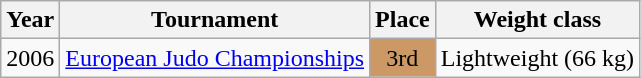<table class=wikitable>
<tr>
<th>Year</th>
<th>Tournament</th>
<th>Place</th>
<th>Weight class</th>
</tr>
<tr>
<td>2006</td>
<td><a href='#'>European Judo Championships</a></td>
<td bgcolor="cc9966" align="center">3rd</td>
<td>Lightweight (66 kg)</td>
</tr>
</table>
